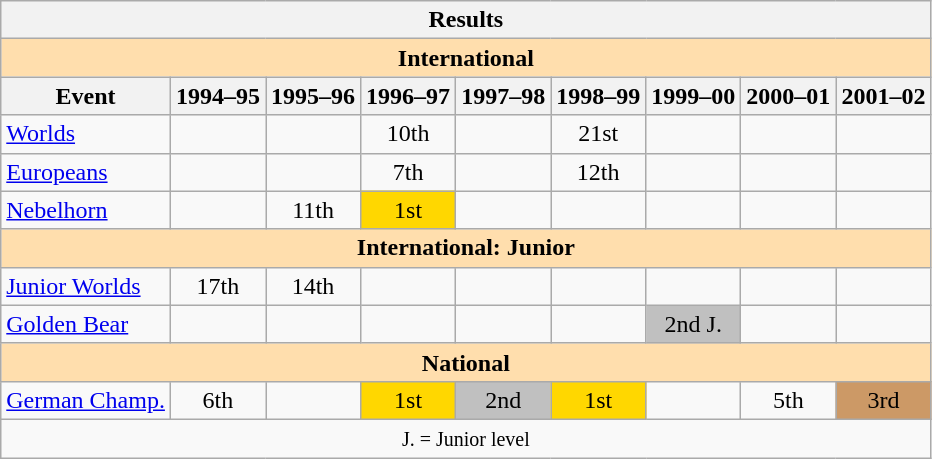<table class="wikitable" style="text-align:center">
<tr>
<th colspan=9 align=center><strong>Results</strong></th>
</tr>
<tr>
<th style="background-color: #ffdead; " colspan=9 align=center><strong>International</strong></th>
</tr>
<tr>
<th>Event</th>
<th>1994–95</th>
<th>1995–96</th>
<th>1996–97</th>
<th>1997–98</th>
<th>1998–99</th>
<th>1999–00</th>
<th>2000–01</th>
<th>2001–02</th>
</tr>
<tr>
<td align=left><a href='#'>Worlds</a></td>
<td></td>
<td></td>
<td>10th</td>
<td></td>
<td>21st</td>
<td></td>
<td></td>
<td></td>
</tr>
<tr>
<td align=left><a href='#'>Europeans</a></td>
<td></td>
<td></td>
<td>7th</td>
<td></td>
<td>12th</td>
<td></td>
<td></td>
<td></td>
</tr>
<tr>
<td align=left><a href='#'>Nebelhorn</a></td>
<td></td>
<td>11th</td>
<td bgcolor=gold>1st</td>
<td></td>
<td></td>
<td></td>
<td></td>
<td></td>
</tr>
<tr>
<th style="background-color: #ffdead; " colspan=9 align=center><strong>International: Junior</strong></th>
</tr>
<tr>
<td align=left><a href='#'>Junior Worlds</a></td>
<td>17th</td>
<td>14th</td>
<td></td>
<td></td>
<td></td>
<td></td>
<td></td>
<td></td>
</tr>
<tr>
<td align=left><a href='#'>Golden Bear</a></td>
<td></td>
<td></td>
<td></td>
<td></td>
<td></td>
<td bgcolor=silver>2nd J.</td>
<td></td>
<td></td>
</tr>
<tr>
<th style="background-color: #ffdead; " colspan=9 align=center><strong>National</strong></th>
</tr>
<tr>
<td align=left><a href='#'>German Champ.</a></td>
<td>6th</td>
<td></td>
<td bgcolor=gold>1st</td>
<td bgcolor=silver>2nd</td>
<td bgcolor=gold>1st</td>
<td></td>
<td>5th</td>
<td bgcolor=cc9966>3rd</td>
</tr>
<tr>
<td colspan=9 align=center><small> J. = Junior level </small></td>
</tr>
</table>
